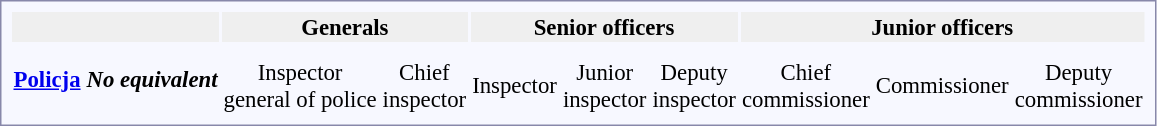<table style="border:1px solid #8888aa; background-color:#f7f8ff; padding:5px; font-size:95%; margin: 0px 12px 12px 0px;">
<tr style="text-align:center; background:#efefef;">
<th colspan=7></th>
<th colspan=4>Generals</th>
<th colspan=6>Senior officers</th>
<th colspan=8>Junior officers</th>
</tr>
<tr style="text-align:center;">
<th rowspan=3> <a href='#'>Policja</a></th>
<td colspan=6 rowspan=3><strong><em>No equivalent</em></strong></td>
<td colspan=2></td>
<td colspan=2></td>
<td colspan=2></td>
<td colspan=2></td>
<td colspan=2></td>
<td colspan=2></td>
<td colspan=3></td>
<td colspan=3></td>
</tr>
<tr style="text-align:center;">
<td colspan=2></td>
<td colspan=2></td>
<td colspan=2></td>
<td colspan=2></td>
<td colspan=2></td>
<td colspan=2></td>
<td colspan=3></td>
<td colspan=3></td>
</tr>
<tr style="text-align:center;">
<td colspan=2>Inspector<br>general of police</td>
<td colspan=2>Chief<br>inspector</td>
<td colspan=2>Inspector</td>
<td colspan=2>Junior<br>inspector</td>
<td colspan=2>Deputy<br>inspector</td>
<td colspan=2>Chief<br>commissioner</td>
<td colspan=3>Commissioner</td>
<td colspan=3>Deputy<br>commissioner</td>
</tr>
</table>
